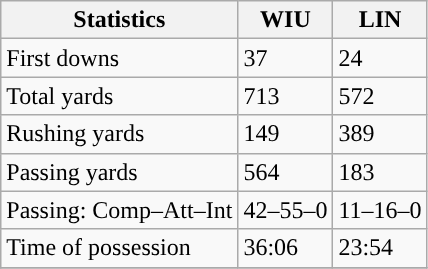<table class="wikitable" style="float: left;">
<tr>
<th>Statistics</th>
<th>WIU</th>
<th>LIN</th>
</tr>
<tr>
<td>First downs</td>
<td>37</td>
<td>24</td>
</tr>
<tr>
<td>Total yards</td>
<td>713</td>
<td>572</td>
</tr>
<tr>
<td>Rushing yards</td>
<td>149</td>
<td>389</td>
</tr>
<tr>
<td>Passing yards</td>
<td>564</td>
<td>183</td>
</tr>
<tr>
<td>Passing: Comp–Att–Int</td>
<td>42–55–0</td>
<td>11–16–0</td>
</tr>
<tr>
<td>Time of possession</td>
<td>36:06</td>
<td>23:54</td>
</tr>
<tr>
</tr>
</table>
